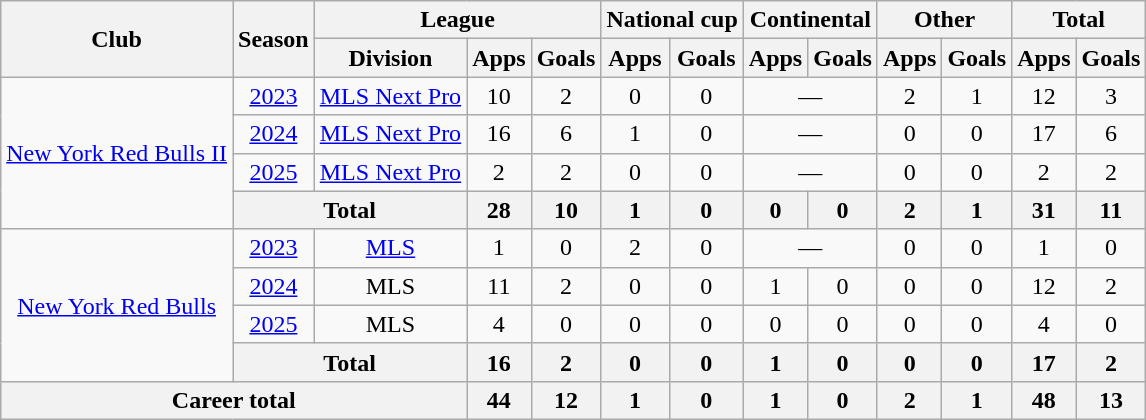<table class=wikitable style=text-align:center>
<tr>
<th rowspan=2>Club</th>
<th rowspan=2>Season</th>
<th colspan=3>League</th>
<th colspan=2>National cup</th>
<th colspan=2>Continental</th>
<th colspan=2>Other</th>
<th colspan=2>Total</th>
</tr>
<tr>
<th>Division</th>
<th>Apps</th>
<th>Goals</th>
<th>Apps</th>
<th>Goals</th>
<th>Apps</th>
<th>Goals</th>
<th>Apps</th>
<th>Goals</th>
<th>Apps</th>
<th>Goals</th>
</tr>
<tr>
<td rowspan=4><a href='#'>New York Red Bulls II</a></td>
<td><a href='#'>2023</a></td>
<td><a href='#'>MLS Next Pro</a></td>
<td>10</td>
<td>2</td>
<td>0</td>
<td>0</td>
<td colspan=2>—</td>
<td>2</td>
<td>1</td>
<td>12</td>
<td>3</td>
</tr>
<tr>
<td><a href='#'>2024</a></td>
<td><a href='#'>MLS Next Pro</a></td>
<td>16</td>
<td>6</td>
<td>1</td>
<td>0</td>
<td colspan=2>—</td>
<td>0</td>
<td>0</td>
<td>17</td>
<td>6</td>
</tr>
<tr>
<td><a href='#'>2025</a></td>
<td><a href='#'>MLS Next Pro</a></td>
<td>2</td>
<td>2</td>
<td>0</td>
<td>0</td>
<td colspan=2>—</td>
<td>0</td>
<td>0</td>
<td>2</td>
<td>2</td>
</tr>
<tr>
<th colspan=2>Total</th>
<th>28</th>
<th>10</th>
<th>1</th>
<th>0</th>
<th>0</th>
<th>0</th>
<th>2</th>
<th>1</th>
<th>31</th>
<th>11</th>
</tr>
<tr>
<td rowspan=4><a href='#'>New York Red Bulls</a></td>
<td><a href='#'>2023</a></td>
<td><a href='#'>MLS</a></td>
<td>1</td>
<td>0</td>
<td>2</td>
<td>0</td>
<td colspan=2>—</td>
<td>0</td>
<td>0</td>
<td>1</td>
<td>0</td>
</tr>
<tr>
<td><a href='#'>2024</a></td>
<td>MLS</td>
<td>11</td>
<td>2</td>
<td>0</td>
<td>0</td>
<td>1</td>
<td>0</td>
<td>0</td>
<td>0</td>
<td>12</td>
<td>2</td>
</tr>
<tr>
<td><a href='#'>2025</a></td>
<td>MLS</td>
<td>4</td>
<td>0</td>
<td>0</td>
<td>0</td>
<td>0</td>
<td>0</td>
<td>0</td>
<td>0</td>
<td>4</td>
<td>0</td>
</tr>
<tr>
<th colspan=2>Total</th>
<th>16</th>
<th>2</th>
<th>0</th>
<th>0</th>
<th>1</th>
<th>0</th>
<th>0</th>
<th>0</th>
<th>17</th>
<th>2</th>
</tr>
<tr>
<th colspan=3>Career total</th>
<th>44</th>
<th>12</th>
<th>1</th>
<th>0</th>
<th>1</th>
<th>0</th>
<th>2</th>
<th>1</th>
<th>48</th>
<th>13</th>
</tr>
</table>
